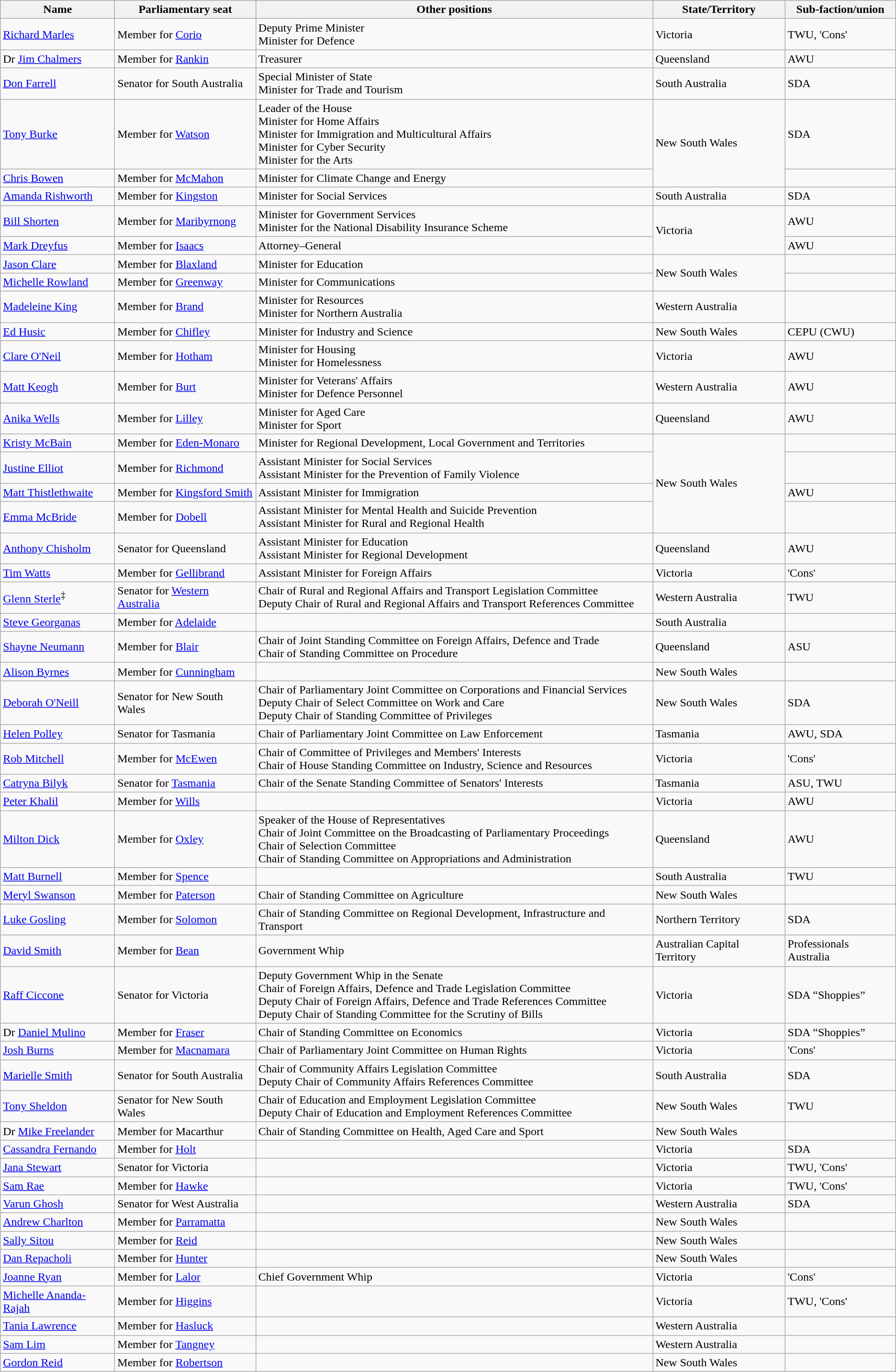<table class="wikitable sortable" border="1">
<tr>
<th>Name</th>
<th>Parliamentary seat</th>
<th>Other positions</th>
<th>State/Territory</th>
<th>Sub-faction/union</th>
</tr>
<tr>
<td><a href='#'>Richard Marles</a></td>
<td>Member for <a href='#'>Corio</a></td>
<td>Deputy Prime Minister<br>Minister for Defence</td>
<td>Victoria</td>
<td>TWU, 'Cons'</td>
</tr>
<tr>
<td>Dr <a href='#'>Jim Chalmers</a></td>
<td>Member for <a href='#'>Rankin</a></td>
<td>Treasurer</td>
<td>Queensland</td>
<td>AWU</td>
</tr>
<tr>
<td><a href='#'>Don Farrell</a></td>
<td>Senator for South Australia</td>
<td>Special Minister of State<br>Minister for Trade and Tourism</td>
<td>South Australia</td>
<td>SDA</td>
</tr>
<tr>
<td><a href='#'>Tony Burke</a></td>
<td>Member for <a href='#'>Watson</a></td>
<td>Leader of the House<br>Minister for Home Affairs<br>Minister for Immigration and Multicultural Affairs<br>Minister for Cyber Security<br>Minister for the Arts</td>
<td rowspan=2>New South Wales</td>
<td>SDA</td>
</tr>
<tr>
<td><a href='#'>Chris Bowen</a></td>
<td>Member for <a href='#'>McMahon</a></td>
<td>Minister for Climate Change and Energy</td>
<td></td>
</tr>
<tr>
<td><a href='#'>Amanda Rishworth</a></td>
<td>Member for <a href='#'>Kingston</a></td>
<td>Minister for Social Services</td>
<td>South Australia</td>
<td>SDA</td>
</tr>
<tr>
<td><a href='#'>Bill Shorten</a></td>
<td>Member for <a href='#'>Maribyrnong</a></td>
<td>Minister for Government Services<br>Minister for the National Disability Insurance Scheme</td>
<td rowspan=2>Victoria</td>
<td>AWU</td>
</tr>
<tr>
<td><a href='#'>Mark Dreyfus</a> </td>
<td>Member for <a href='#'>Isaacs</a></td>
<td>Attorney–General</td>
<td>AWU</td>
</tr>
<tr>
<td><a href='#'>Jason Clare</a></td>
<td>Member for <a href='#'>Blaxland</a></td>
<td>Minister for Education</td>
<td rowspan=2>New South Wales</td>
<td></td>
</tr>
<tr>
<td><a href='#'>Michelle Rowland</a></td>
<td>Member for <a href='#'>Greenway</a></td>
<td>Minister for Communications</td>
<td></td>
</tr>
<tr>
<td><a href='#'>Madeleine King</a></td>
<td>Member for <a href='#'>Brand</a></td>
<td>Minister for Resources<br>Minister for Northern Australia</td>
<td>Western Australia</td>
<td></td>
</tr>
<tr>
<td><a href='#'>Ed Husic</a></td>
<td>Member for <a href='#'>Chifley</a></td>
<td>Minister for Industry and Science</td>
<td>New South Wales</td>
<td>CEPU (CWU)</td>
</tr>
<tr>
<td><a href='#'>Clare O'Neil</a></td>
<td>Member for <a href='#'>Hotham</a></td>
<td>Minister for Housing<br>Minister for Homelessness</td>
<td>Victoria</td>
<td>AWU</td>
</tr>
<tr>
<td><a href='#'>Matt Keogh</a></td>
<td>Member for <a href='#'>Burt</a></td>
<td>Minister for Veterans' Affairs<br>Minister for Defence Personnel</td>
<td>Western Australia</td>
<td>AWU</td>
</tr>
<tr>
<td><a href='#'>Anika Wells</a></td>
<td>Member for <a href='#'>Lilley</a></td>
<td>Minister for Aged Care<br>Minister for Sport</td>
<td>Queensland</td>
<td>AWU</td>
</tr>
<tr>
<td><a href='#'>Kristy McBain</a></td>
<td>Member for <a href='#'>Eden-Monaro</a></td>
<td>Minister for Regional Development, Local Government and Territories</td>
<td rowspan=4>New South Wales</td>
<td></td>
</tr>
<tr>
<td><a href='#'>Justine Elliot</a></td>
<td>Member for <a href='#'>Richmond</a></td>
<td>Assistant Minister for Social Services<br>Assistant Minister for the Prevention of Family Violence</td>
<td></td>
</tr>
<tr>
<td><a href='#'>Matt Thistlethwaite</a></td>
<td>Member for <a href='#'>Kingsford Smith</a></td>
<td>Assistant Minister for Immigration</td>
<td>AWU</td>
</tr>
<tr>
<td><a href='#'>Emma McBride</a></td>
<td>Member for <a href='#'>Dobell</a></td>
<td>Assistant Minister for Mental Health and Suicide Prevention<br>Assistant Minister for Rural and Regional Health</td>
<td></td>
</tr>
<tr>
<td><a href='#'>Anthony Chisholm</a></td>
<td>Senator for Queensland</td>
<td>Assistant Minister for Education<br>Assistant Minister for Regional Development</td>
<td>Queensland</td>
<td>AWU</td>
</tr>
<tr>
<td><a href='#'>Tim Watts</a></td>
<td>Member for <a href='#'>Gellibrand</a></td>
<td>Assistant Minister for Foreign Affairs</td>
<td>Victoria</td>
<td>'Cons'</td>
</tr>
<tr>
<td><a href='#'>Glenn Sterle</a><sup>‡</sup></td>
<td>Senator for <a href='#'>Western Australia</a></td>
<td>Chair of Rural and Regional Affairs and Transport Legislation Committee<br>Deputy Chair of Rural and Regional Affairs and Transport References Committee</td>
<td>Western Australia</td>
<td>TWU</td>
</tr>
<tr>
<td><a href='#'>Steve Georganas</a></td>
<td>Member for <a href='#'>Adelaide</a></td>
<td></td>
<td>South Australia</td>
<td></td>
</tr>
<tr>
<td><a href='#'>Shayne Neumann</a></td>
<td>Member for <a href='#'>Blair</a></td>
<td>Chair of Joint Standing Committee on Foreign Affairs, Defence and Trade<br>Chair of Standing Committee on Procedure</td>
<td>Queensland</td>
<td>ASU</td>
</tr>
<tr>
<td><a href='#'>Alison Byrnes</a></td>
<td>Member for <a href='#'>Cunningham</a></td>
<td></td>
<td>New South Wales</td>
<td></td>
</tr>
<tr>
<td><a href='#'>Deborah O'Neill</a></td>
<td>Senator for New South Wales</td>
<td>Chair of Parliamentary Joint Committee on Corporations and Financial Services<br>Deputy Chair of Select Committee on Work and Care<br>Deputy Chair of Standing Committee of Privileges</td>
<td>New South Wales</td>
<td>SDA</td>
</tr>
<tr>
<td><a href='#'>Helen Polley</a></td>
<td>Senator for Tasmania</td>
<td>Chair of Parliamentary Joint Committee on Law Enforcement</td>
<td>Tasmania</td>
<td>AWU, SDA</td>
</tr>
<tr>
<td><a href='#'>Rob Mitchell</a></td>
<td>Member for <a href='#'>McEwen</a></td>
<td>Chair of Committee of Privileges and Members' Interests<br>Chair of House Standing Committee on Industry, Science and Resources</td>
<td>Victoria</td>
<td>'Cons'</td>
</tr>
<tr>
<td><a href='#'>Catryna Bilyk</a></td>
<td>Senator for <a href='#'>Tasmania</a></td>
<td>Chair of the Senate Standing Committee of Senators' Interests</td>
<td>Tasmania</td>
<td>ASU, TWU</td>
</tr>
<tr>
<td><a href='#'>Peter Khalil</a></td>
<td>Member for <a href='#'>Wills</a></td>
<td></td>
<td>Victoria</td>
<td>AWU</td>
</tr>
<tr>
<td><a href='#'>Milton Dick</a></td>
<td>Member for <a href='#'>Oxley</a></td>
<td>Speaker of the House of Representatives<br>Chair of Joint Committee on the Broadcasting of Parliamentary Proceedings<br>Chair of Selection Committee<br>Chair of Standing Committee on Appropriations and Administration</td>
<td>Queensland</td>
<td>AWU</td>
</tr>
<tr>
<td><a href='#'>Matt Burnell</a></td>
<td>Member for <a href='#'>Spence</a></td>
<td></td>
<td>South Australia</td>
<td>TWU</td>
</tr>
<tr>
<td><a href='#'>Meryl Swanson</a></td>
<td>Member for <a href='#'>Paterson</a></td>
<td>Chair of Standing Committee on Agriculture</td>
<td>New South Wales</td>
<td></td>
</tr>
<tr>
<td><a href='#'>Luke Gosling</a></td>
<td>Member for <a href='#'>Solomon</a></td>
<td>Chair of Standing Committee on Regional Development, Infrastructure and Transport</td>
<td>Northern Territory</td>
<td>SDA</td>
</tr>
<tr>
<td><a href='#'>David Smith</a></td>
<td>Member for <a href='#'>Bean</a></td>
<td>Government Whip</td>
<td>Australian Capital Territory</td>
<td>Professionals Australia</td>
</tr>
<tr>
<td><a href='#'>Raff Ciccone</a></td>
<td>Senator for Victoria</td>
<td>Deputy Government Whip in the Senate<br>Chair of Foreign Affairs, Defence and Trade Legislation Committee<br>Deputy Chair of Foreign Affairs, Defence and Trade References Committee<br>Deputy Chair of Standing Committee for the Scrutiny of Bills</td>
<td>Victoria</td>
<td>SDA “Shoppies”</td>
</tr>
<tr>
<td>Dr <a href='#'>Daniel Mulino</a></td>
<td>Member for <a href='#'>Fraser</a></td>
<td>Chair of Standing Committee on Economics</td>
<td>Victoria</td>
<td>SDA “Shoppies”</td>
</tr>
<tr>
<td><a href='#'>Josh Burns</a></td>
<td>Member for <a href='#'>Macnamara</a></td>
<td>Chair of Parliamentary Joint Committee on Human Rights</td>
<td>Victoria</td>
<td>'Cons'</td>
</tr>
<tr>
<td><a href='#'>Marielle Smith</a></td>
<td>Senator for South Australia</td>
<td>Chair of Community Affairs Legislation Committee<br>Deputy Chair of Community Affairs References Committee</td>
<td>South Australia</td>
<td>SDA</td>
</tr>
<tr>
<td><a href='#'>Tony Sheldon</a></td>
<td>Senator for New South Wales</td>
<td>Chair of Education and Employment Legislation Committee<br>Deputy Chair of Education and Employment References Committee</td>
<td>New South Wales</td>
<td>TWU</td>
</tr>
<tr>
<td>Dr <a href='#'>Mike Freelander</a></td>
<td>Member for Macarthur</td>
<td>Chair of Standing Committee on Health, Aged Care and Sport</td>
<td>New South Wales</td>
<td></td>
</tr>
<tr>
<td><a href='#'>Cassandra Fernando</a></td>
<td>Member for <a href='#'>Holt</a></td>
<td></td>
<td>Victoria</td>
<td>SDA</td>
</tr>
<tr>
<td><a href='#'>Jana Stewart</a></td>
<td>Senator for Victoria</td>
<td></td>
<td>Victoria</td>
<td>TWU, 'Cons'</td>
</tr>
<tr>
<td><a href='#'>Sam Rae</a></td>
<td>Member for <a href='#'>Hawke</a></td>
<td></td>
<td>Victoria</td>
<td>TWU, 'Cons'</td>
</tr>
<tr>
<td><a href='#'>Varun Ghosh</a></td>
<td>Senator for West Australia</td>
<td></td>
<td>Western Australia</td>
<td>SDA</td>
</tr>
<tr>
<td><a href='#'>Andrew Charlton</a></td>
<td>Member for <a href='#'>Parramatta</a></td>
<td></td>
<td>New South Wales</td>
<td></td>
</tr>
<tr>
<td><a href='#'>Sally Sitou</a></td>
<td>Member for <a href='#'>Reid</a></td>
<td></td>
<td>New South Wales</td>
<td></td>
</tr>
<tr>
<td><a href='#'>Dan Repacholi</a></td>
<td>Member for <a href='#'>Hunter</a></td>
<td></td>
<td>New South Wales</td>
<td></td>
</tr>
<tr>
<td><a href='#'>Joanne Ryan</a></td>
<td>Member for <a href='#'>Lalor</a></td>
<td>Chief Government Whip</td>
<td>Victoria</td>
<td>'Cons'</td>
</tr>
<tr>
<td><a href='#'>Michelle Ananda-Rajah</a></td>
<td>Member for <a href='#'>Higgins</a></td>
<td></td>
<td>Victoria</td>
<td>TWU, 'Cons'</td>
</tr>
<tr>
<td><a href='#'>Tania Lawrence</a></td>
<td>Member for <a href='#'>Hasluck</a></td>
<td></td>
<td>Western Australia</td>
<td></td>
</tr>
<tr>
<td><a href='#'>Sam Lim</a></td>
<td>Member for <a href='#'>Tangney</a></td>
<td></td>
<td>Western Australia</td>
<td></td>
</tr>
<tr>
<td><a href='#'>Gordon Reid</a></td>
<td>Member for <a href='#'>Robertson</a></td>
<td></td>
<td>New South Wales</td>
<td></td>
</tr>
</table>
